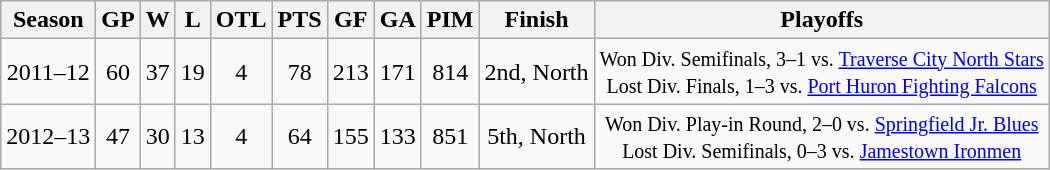<table class="wikitable" style="text-align:center">
<tr>
<th>Season</th>
<th>GP</th>
<th>W</th>
<th>L</th>
<th>OTL</th>
<th>PTS</th>
<th>GF</th>
<th>GA</th>
<th>PIM</th>
<th>Finish</th>
<th>Playoffs</th>
</tr>
<tr>
<td>2011–12</td>
<td>60</td>
<td>37</td>
<td>19</td>
<td>4</td>
<td>78</td>
<td>213</td>
<td>171</td>
<td>814</td>
<td>2nd, North</td>
<td><small>Won Div. Semifinals, 3–1 vs. <a href='#'>Traverse City North Stars</a><br>Lost Div. Finals, 1–3 vs. <a href='#'>Port Huron Fighting Falcons</a></small></td>
</tr>
<tr>
<td>2012–13</td>
<td>47</td>
<td>30</td>
<td>13</td>
<td>4</td>
<td>64</td>
<td>155</td>
<td>133</td>
<td>851</td>
<td>5th, North</td>
<td><small>Won Div. Play-in Round, 2–0 vs. <a href='#'>Springfield Jr. Blues</a><br>Lost Div. Semifinals, 0–3 vs. <a href='#'>Jamestown Ironmen</a></small></td>
</tr>
</table>
